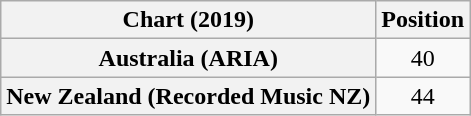<table class="wikitable sortable plainrowheaders" style="text-align:center">
<tr>
<th scope="col">Chart (2019)</th>
<th scope="col">Position</th>
</tr>
<tr>
<th scope="row">Australia (ARIA)</th>
<td>40</td>
</tr>
<tr>
<th scope="row">New Zealand (Recorded Music NZ)</th>
<td>44</td>
</tr>
</table>
